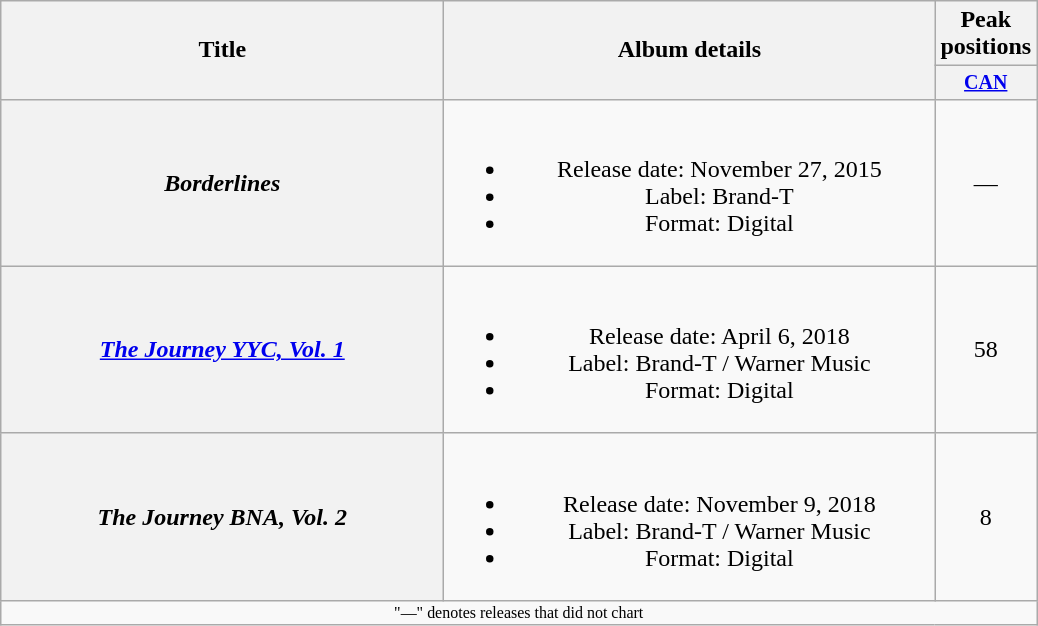<table class="wikitable plainrowheaders" style="text-align:center;">
<tr>
<th rowspan="2" style="width:18em;">Title</th>
<th rowspan="2" style="width:20em;">Album details</th>
<th colspan="1">Peak positions</th>
</tr>
<tr style="font-size:smaller;">
<th style="width:4em;"><a href='#'>CAN</a><br></th>
</tr>
<tr>
<th scope="row"><em>Borderlines</em></th>
<td><br><ul><li>Release date: November 27, 2015</li><li>Label: Brand-T</li><li>Format: Digital</li></ul></td>
<td>—</td>
</tr>
<tr>
<th scope="row"><em><a href='#'>The Journey YYC, Vol. 1</a></em></th>
<td><br><ul><li>Release date: April 6, 2018</li><li>Label: Brand-T / Warner Music</li><li>Format: Digital</li></ul></td>
<td>58</td>
</tr>
<tr>
<th scope="row"><em>The Journey BNA, Vol. 2</em></th>
<td><br><ul><li>Release date: November 9, 2018</li><li>Label: Brand-T / Warner Music</li><li>Format: Digital</li></ul></td>
<td>8<br></td>
</tr>
<tr>
<td colspan="10" style="font-size:8pt">"—" denotes releases that did not chart</td>
</tr>
</table>
